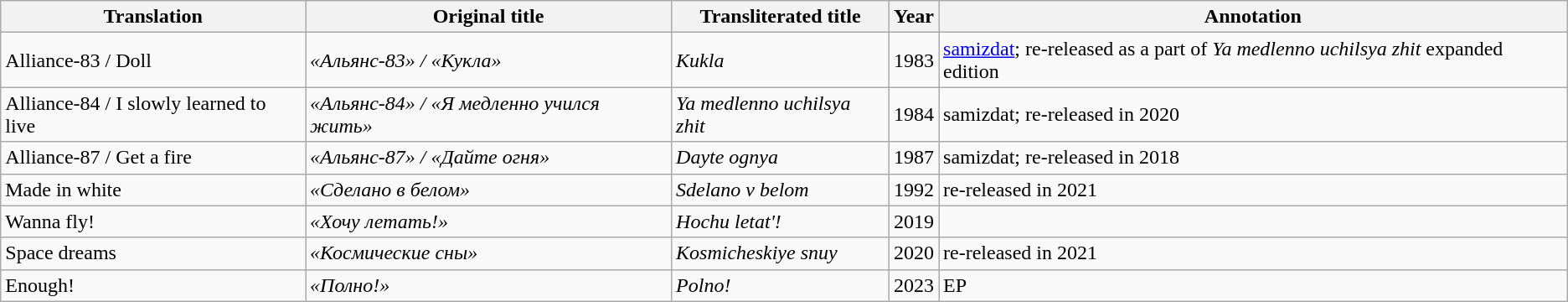<table class="wikitable">
<tr>
<th>Translation</th>
<th>Original title</th>
<th>Transliterated title</th>
<th>Year</th>
<th>Annotation</th>
</tr>
<tr>
<td>Alliance-83 / Doll</td>
<td><em>«Альянс-83» / «Кукла»</em></td>
<td><em>Kukla</em></td>
<td>1983</td>
<td><a href='#'>samizdat</a>; re-released as a part of <em>Ya medlenno uchilsya zhit</em> expanded edition</td>
</tr>
<tr>
<td>Alliance-84 / I slowly learned to live</td>
<td><em>«Альянс-84» / «Я медленно учился жить»</em></td>
<td><em>Ya medlenno uchilsya zhit</em></td>
<td>1984</td>
<td>samizdat; re-released in 2020</td>
</tr>
<tr>
<td>Alliance-87 / Get a fire</td>
<td><em>«Альянс-87» / «Дайте огня»</em></td>
<td><em>Dayte ognya</em></td>
<td>1987</td>
<td>samizdat; re-released in 2018</td>
</tr>
<tr>
<td>Made in white</td>
<td><em>«Сделано в белом»</em></td>
<td><em>Sdelano v belom</em></td>
<td>1992</td>
<td>re-released in 2021</td>
</tr>
<tr>
<td>Wanna fly!</td>
<td><em>«Хочу летать!»</em></td>
<td><em>Hochu letat'!</em></td>
<td>2019</td>
<td></td>
</tr>
<tr>
<td>Space dreams</td>
<td><em>«Космические сны»</em></td>
<td><em>Kosmicheskiye snuy</em></td>
<td>2020</td>
<td>re-released in 2021</td>
</tr>
<tr>
<td>Enough!</td>
<td><em>«Полно!»</em></td>
<td><em>Polno!</em></td>
<td>2023</td>
<td>EP</td>
</tr>
</table>
